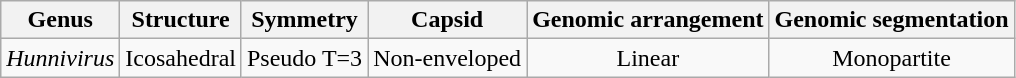<table class="wikitable sortable" style="text-align:center">
<tr>
<th>Genus</th>
<th>Structure</th>
<th>Symmetry</th>
<th>Capsid</th>
<th>Genomic arrangement</th>
<th>Genomic segmentation</th>
</tr>
<tr>
<td><em>Hunnivirus</em></td>
<td>Icosahedral</td>
<td>Pseudo T=3</td>
<td>Non-enveloped</td>
<td>Linear</td>
<td>Monopartite</td>
</tr>
</table>
